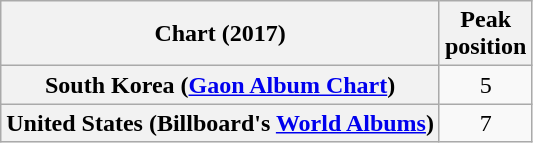<table class="wikitable sortable plainrowheaders" style="text-align:center;">
<tr>
<th>Chart (2017)</th>
<th>Peak<br>position</th>
</tr>
<tr>
<th scope="row">South Korea (<a href='#'>Gaon Album Chart</a>)</th>
<td>5</td>
</tr>
<tr>
<th scope="row">United States (Billboard's <a href='#'>World Albums</a>)</th>
<td>7</td>
</tr>
</table>
